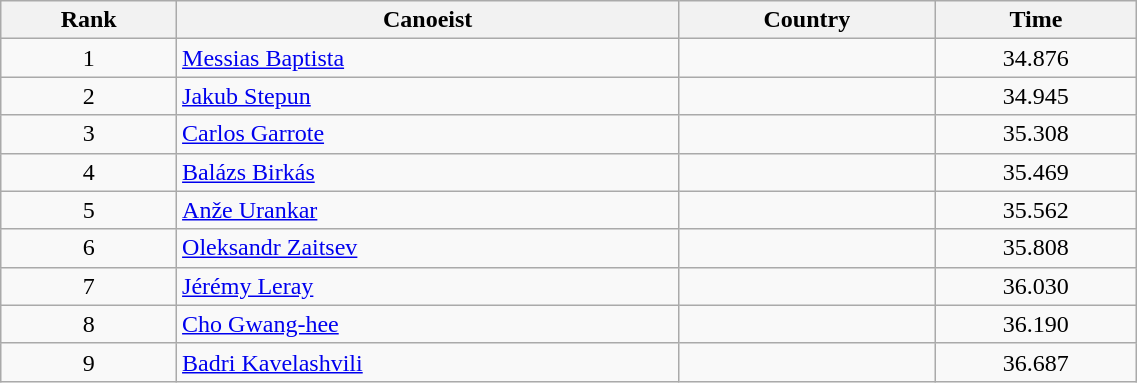<table class="wikitable" style="text-align:center;width: 60%">
<tr>
<th>Rank</th>
<th>Canoeist</th>
<th>Country</th>
<th>Time</th>
</tr>
<tr>
<td>1</td>
<td align="left"><a href='#'>Messias Baptista</a></td>
<td align="left"></td>
<td>34.876</td>
</tr>
<tr>
<td>2</td>
<td align="left"><a href='#'>Jakub Stepun</a></td>
<td align="left"></td>
<td>34.945</td>
</tr>
<tr>
<td>3</td>
<td align="left"><a href='#'>Carlos Garrote</a></td>
<td align="left"></td>
<td>35.308</td>
</tr>
<tr>
<td>4</td>
<td align="left"><a href='#'>Balázs Birkás</a></td>
<td align="left"></td>
<td>35.469</td>
</tr>
<tr>
<td>5</td>
<td align="left"><a href='#'>Anže Urankar</a></td>
<td align="left"></td>
<td>35.562</td>
</tr>
<tr>
<td>6</td>
<td align="left"><a href='#'>Oleksandr Zaitsev</a></td>
<td align="left"></td>
<td>35.808</td>
</tr>
<tr>
<td>7</td>
<td align="left"><a href='#'>Jérémy Leray</a></td>
<td align="left"></td>
<td>36.030</td>
</tr>
<tr>
<td>8</td>
<td align="left"><a href='#'>Cho Gwang-hee</a></td>
<td align="left"></td>
<td>36.190</td>
</tr>
<tr>
<td>9</td>
<td align="left"><a href='#'>Badri Kavelashvili</a></td>
<td align="left"></td>
<td>36.687</td>
</tr>
</table>
